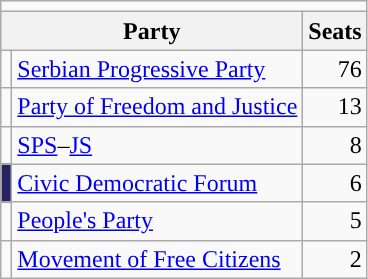<table class="wikitable" style="text-align:right">
<tr>
<td colspan="7"></td>
</tr>
<tr>
<th colspan="2">Party</th>
<th>Seats</th>
</tr>
<tr>
<td></td>
<td align="left"><a href='#'>Serbian Progressive Party</a></td>
<td>76</td>
</tr>
<tr>
<td></td>
<td align="left"><a href='#'>Party of Freedom and Justice</a></td>
<td>13</td>
</tr>
<tr>
<td></td>
<td align="left"><a href='#'>SPS</a>–<a href='#'>JS</a></td>
<td>8</td>
</tr>
<tr>
<td bgcolor="#272361"></td>
<td align="left"><a href='#'>Civic Democratic Forum</a></td>
<td>6</td>
</tr>
<tr>
<td></td>
<td align="left"><a href='#'>People's Party</a></td>
<td>5</td>
</tr>
<tr>
<td></td>
<td align="left"><a href='#'>Movement of Free Citizens</a></td>
<td>2</td>
</tr>
</table>
